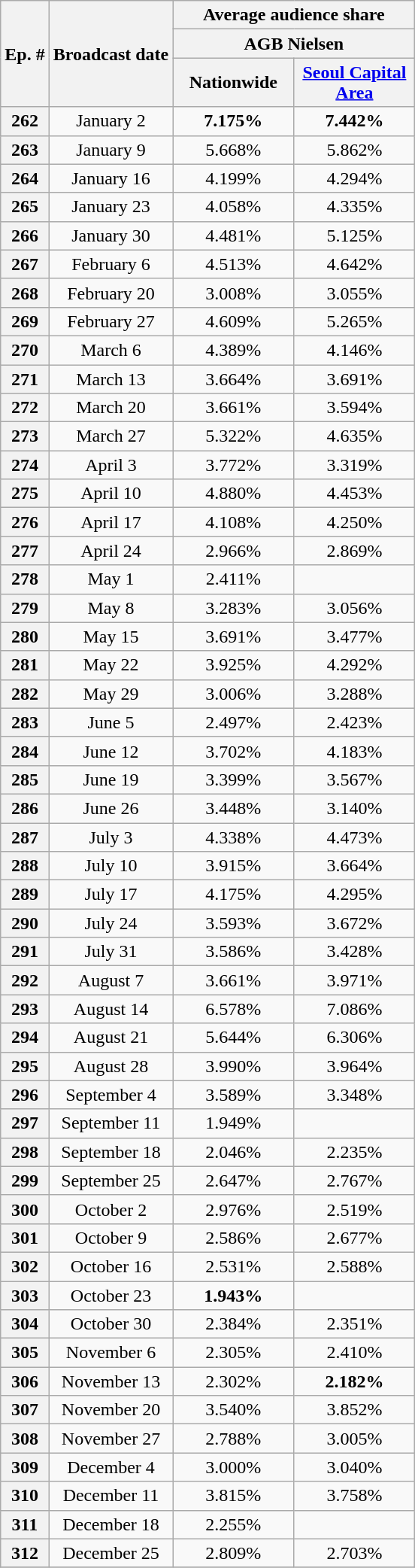<table class="wikitable" style="text-align:center">
<tr>
<th rowspan="3">Ep. #</th>
<th rowspan="3">Broadcast date</th>
<th colspan="3">Average audience share</th>
</tr>
<tr>
<th colspan="2">AGB Nielsen</th>
</tr>
<tr>
<th width=100>Nationwide</th>
<th width=100><a href='#'>Seoul Capital Area</a></th>
</tr>
<tr>
<th>262</th>
<td>January 2</td>
<td><span><strong>7.175%</strong></span></td>
<td><span><strong>7.442%</strong></span></td>
</tr>
<tr>
<th>263</th>
<td>January 9</td>
<td>5.668%</td>
<td>5.862%</td>
</tr>
<tr>
<th>264</th>
<td>January 16</td>
<td>4.199%</td>
<td>4.294%</td>
</tr>
<tr>
<th>265</th>
<td>January 23</td>
<td>4.058%</td>
<td>4.335%</td>
</tr>
<tr>
<th>266</th>
<td>January 30</td>
<td>4.481%</td>
<td>5.125%</td>
</tr>
<tr>
<th>267</th>
<td>February 6</td>
<td>4.513%</td>
<td>4.642%</td>
</tr>
<tr>
<th>268</th>
<td>February 20</td>
<td>3.008%</td>
<td>3.055%</td>
</tr>
<tr>
<th>269</th>
<td>February 27</td>
<td>4.609%</td>
<td>5.265%</td>
</tr>
<tr>
<th>270</th>
<td>March 6</td>
<td>4.389%</td>
<td>4.146%</td>
</tr>
<tr>
<th>271</th>
<td>March 13</td>
<td>3.664%</td>
<td>3.691%</td>
</tr>
<tr>
<th>272</th>
<td>March 20</td>
<td>3.661%</td>
<td>3.594%</td>
</tr>
<tr>
<th>273</th>
<td>March 27</td>
<td>5.322%</td>
<td>4.635%</td>
</tr>
<tr>
<th>274</th>
<td>April 3</td>
<td>3.772%</td>
<td>3.319%</td>
</tr>
<tr>
<th>275</th>
<td>April 10</td>
<td>4.880%</td>
<td>4.453%</td>
</tr>
<tr>
<th>276</th>
<td>April 17</td>
<td>4.108%</td>
<td>4.250%</td>
</tr>
<tr>
<th>277</th>
<td>April 24</td>
<td>2.966%</td>
<td>2.869%</td>
</tr>
<tr>
<th>278</th>
<td>May 1</td>
<td>2.411%</td>
<td></td>
</tr>
<tr>
<th>279</th>
<td>May 8</td>
<td>3.283%</td>
<td>3.056%</td>
</tr>
<tr>
<th>280</th>
<td>May 15</td>
<td>3.691%</td>
<td>3.477%</td>
</tr>
<tr>
<th>281</th>
<td>May 22</td>
<td>3.925%</td>
<td>4.292%</td>
</tr>
<tr>
<th>282</th>
<td>May 29</td>
<td>3.006%</td>
<td>3.288%</td>
</tr>
<tr>
<th>283</th>
<td>June 5</td>
<td>2.497%</td>
<td>2.423%</td>
</tr>
<tr>
<th>284</th>
<td>June 12</td>
<td>3.702%</td>
<td>4.183%</td>
</tr>
<tr>
<th>285</th>
<td>June 19</td>
<td>3.399%</td>
<td>3.567%</td>
</tr>
<tr>
<th>286</th>
<td>June 26</td>
<td>3.448%</td>
<td>3.140%</td>
</tr>
<tr>
<th>287</th>
<td>July 3</td>
<td>4.338%</td>
<td>4.473%</td>
</tr>
<tr>
<th>288</th>
<td>July 10</td>
<td>3.915%</td>
<td>3.664%</td>
</tr>
<tr>
<th>289</th>
<td>July 17</td>
<td>4.175%</td>
<td>4.295%</td>
</tr>
<tr>
<th>290</th>
<td>July 24</td>
<td>3.593%</td>
<td>3.672%</td>
</tr>
<tr>
<th>291</th>
<td>July 31</td>
<td>3.586%</td>
<td>3.428%</td>
</tr>
<tr>
<th>292</th>
<td>August 7</td>
<td>3.661%</td>
<td>3.971%</td>
</tr>
<tr>
<th>293</th>
<td>August 14</td>
<td>6.578%</td>
<td>7.086%</td>
</tr>
<tr>
<th>294</th>
<td>August 21</td>
<td>5.644%</td>
<td>6.306%</td>
</tr>
<tr>
<th>295</th>
<td>August 28</td>
<td>3.990%</td>
<td>3.964%</td>
</tr>
<tr>
<th>296</th>
<td>September 4</td>
<td>3.589%</td>
<td>3.348%</td>
</tr>
<tr>
<th>297</th>
<td>September 11</td>
<td>1.949%</td>
<td></td>
</tr>
<tr>
<th>298</th>
<td>September 18</td>
<td>2.046%</td>
<td>2.235%</td>
</tr>
<tr>
<th>299</th>
<td>September 25</td>
<td>2.647%</td>
<td>2.767%</td>
</tr>
<tr>
<th>300</th>
<td>October 2</td>
<td>2.976%</td>
<td>2.519%</td>
</tr>
<tr>
<th>301</th>
<td>October 9</td>
<td>2.586%</td>
<td>2.677%</td>
</tr>
<tr>
<th>302</th>
<td>October 16</td>
<td>2.531%</td>
<td>2.588%</td>
</tr>
<tr>
<th>303</th>
<td>October 23</td>
<td><span><strong>1.943%</strong></span></td>
<td></td>
</tr>
<tr>
<th>304</th>
<td>October 30</td>
<td>2.384%</td>
<td>2.351%</td>
</tr>
<tr>
<th>305</th>
<td>November 6</td>
<td>2.305%</td>
<td>2.410%</td>
</tr>
<tr>
<th>306</th>
<td>November 13</td>
<td>2.302%</td>
<td><span><strong>2.182%</strong></span></td>
</tr>
<tr>
<th>307</th>
<td>November 20</td>
<td>3.540%</td>
<td>3.852%</td>
</tr>
<tr>
<th>308</th>
<td>November 27</td>
<td>2.788%</td>
<td>3.005%</td>
</tr>
<tr>
<th>309</th>
<td>December 4</td>
<td>3.000%</td>
<td>3.040%</td>
</tr>
<tr>
<th>310</th>
<td>December 11</td>
<td>3.815%</td>
<td>3.758%</td>
</tr>
<tr>
<th>311</th>
<td>December 18</td>
<td>2.255%</td>
<td></td>
</tr>
<tr>
<th>312</th>
<td>December 25</td>
<td>2.809%</td>
<td>2.703%</td>
</tr>
<tr>
</tr>
</table>
